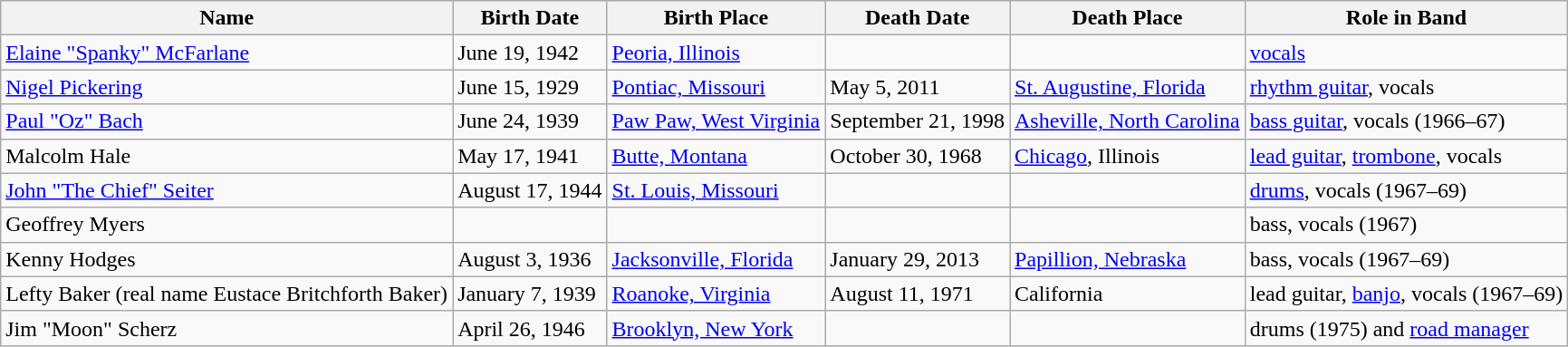<table class="wikitable">
<tr>
<th>Name</th>
<th>Birth Date</th>
<th>Birth Place</th>
<th>Death Date</th>
<th>Death Place</th>
<th>Role in Band</th>
</tr>
<tr>
<td><a href='#'>Elaine "Spanky" McFarlane</a></td>
<td>June 19, 1942</td>
<td><a href='#'>Peoria, Illinois</a></td>
<td></td>
<td></td>
<td><a href='#'>vocals</a></td>
</tr>
<tr>
<td><a href='#'>Nigel Pickering</a></td>
<td>June 15, 1929</td>
<td><a href='#'>Pontiac, Missouri</a></td>
<td>May 5, 2011</td>
<td><a href='#'>St. Augustine, Florida</a></td>
<td><a href='#'>rhythm guitar</a>, vocals</td>
</tr>
<tr>
<td><a href='#'>Paul "Oz" Bach</a></td>
<td>June 24, 1939</td>
<td><a href='#'>Paw Paw, West Virginia</a></td>
<td>September 21, 1998</td>
<td><a href='#'>Asheville, North Carolina</a></td>
<td><a href='#'>bass guitar</a>, vocals (1966–67)</td>
</tr>
<tr>
<td>Malcolm Hale</td>
<td>May 17, 1941</td>
<td><a href='#'>Butte, Montana</a></td>
<td>October 30, 1968</td>
<td><a href='#'>Chicago</a>, Illinois</td>
<td><a href='#'>lead guitar</a>, <a href='#'>trombone</a>, vocals</td>
</tr>
<tr>
<td><a href='#'>John "The Chief" Seiter</a></td>
<td>August 17, 1944</td>
<td><a href='#'>St. Louis, Missouri</a></td>
<td></td>
<td></td>
<td><a href='#'>drums</a>, vocals (1967–69)</td>
</tr>
<tr>
<td>Geoffrey Myers</td>
<td></td>
<td></td>
<td></td>
<td></td>
<td>bass, vocals (1967)</td>
</tr>
<tr>
<td>Kenny Hodges</td>
<td>August 3, 1936</td>
<td><a href='#'>Jacksonville, Florida</a></td>
<td>January 29, 2013</td>
<td><a href='#'>Papillion, Nebraska</a></td>
<td>bass, vocals (1967–69)</td>
</tr>
<tr>
<td>Lefty Baker (real name Eustace Britchforth Baker)</td>
<td>January 7, 1939</td>
<td><a href='#'>Roanoke, Virginia</a></td>
<td>August 11, 1971</td>
<td>California</td>
<td>lead guitar, <a href='#'>banjo</a>, vocals (1967–69)</td>
</tr>
<tr>
<td>Jim "Moon" Scherz</td>
<td>April 26, 1946</td>
<td><a href='#'>Brooklyn, New York</a></td>
<td></td>
<td></td>
<td>drums (1975) and <a href='#'>road manager</a></td>
</tr>
</table>
